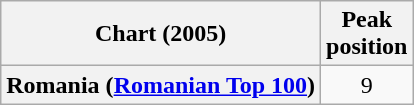<table class="wikitable plainrowheaders unsortable">
<tr>
<th>Chart (2005)</th>
<th>Peak<br>position</th>
</tr>
<tr>
<th scope="row">Romania (<a href='#'>Romanian Top 100</a>)</th>
<td style="text-align:center;">9</td>
</tr>
</table>
